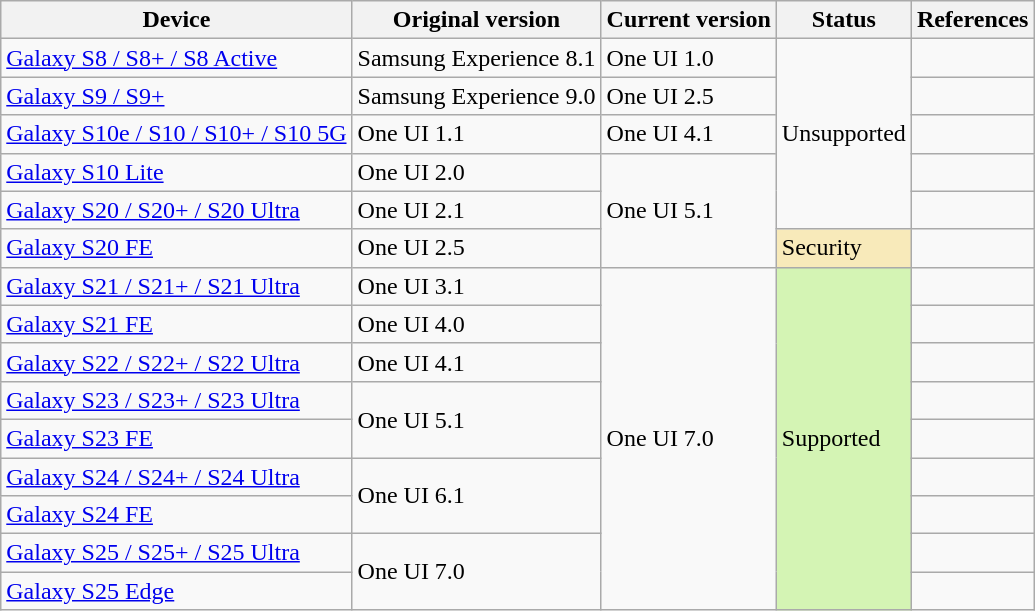<table class="wikitable">
<tr>
<th>Device</th>
<th>Original version</th>
<th>Current version</th>
<th>Status</th>
<th>References</th>
</tr>
<tr>
<td><a href='#'>Galaxy S8 / S8+ / S8 Active</a></td>
<td>Samsung Experience 8.1</td>
<td>One UI 1.0</td>
<td rowspan="5">Unsupported</td>
<td></td>
</tr>
<tr>
<td><a href='#'>Galaxy S9 / S9+</a></td>
<td>Samsung Experience 9.0</td>
<td>One UI 2.5</td>
<td></td>
</tr>
<tr>
<td><a href='#'>Galaxy S10e / S10 / S10+ / S10 5G</a></td>
<td>One UI 1.1</td>
<td>One UI 4.1</td>
<td></td>
</tr>
<tr>
<td><a href='#'>Galaxy S10 Lite</a></td>
<td>One UI 2.0</td>
<td rowspan="3">One UI 5.1</td>
<td></td>
</tr>
<tr>
<td><a href='#'>Galaxy S20 / S20+ / S20 Ultra</a></td>
<td>One UI 2.1</td>
<td></td>
</tr>
<tr>
<td><a href='#'>Galaxy S20 FE</a></td>
<td>One UI 2.5</td>
<td rowspan="1" style="background: #f8eaba">Security</td>
<td></td>
</tr>
<tr>
<td><a href='#'>Galaxy S21 / S21+ / S21 Ultra</a></td>
<td>One UI 3.1</td>
<td rowspan="9">One UI 7.0</td>
<td rowspan="9" style="background: #d4f4b4">Supported</td>
<td></td>
</tr>
<tr>
<td><a href='#'>Galaxy S21 FE</a></td>
<td>One UI 4.0</td>
<td></td>
</tr>
<tr>
<td><a href='#'>Galaxy S22 / S22+ / S22 Ultra</a></td>
<td>One UI 4.1</td>
<td></td>
</tr>
<tr>
<td><a href='#'>Galaxy S23 / S23+ / S23 Ultra</a></td>
<td rowspan="2">One UI 5.1</td>
<td></td>
</tr>
<tr>
<td><a href='#'>Galaxy S23 FE</a></td>
<td></td>
</tr>
<tr>
<td><a href='#'>Galaxy S24 / S24+ / S24 Ultra</a></td>
<td rowspan="2">One UI 6.1</td>
<td></td>
</tr>
<tr>
<td><a href='#'>Galaxy S24 FE</a></td>
<td></td>
</tr>
<tr>
<td><a href='#'>Galaxy S25 / S25+ / S25 Ultra</a></td>
<td rowspan="2">One UI 7.0</td>
<td></td>
</tr>
<tr>
<td><a href='#'>Galaxy S25 Edge</a></td>
<td></td>
</tr>
</table>
